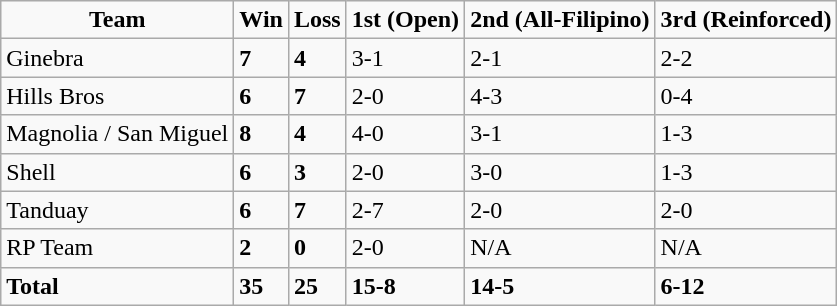<table class=wikitable sortable>
<tr align=center>
<td><strong>Team</strong></td>
<td><strong>Win</strong></td>
<td><strong>Loss</strong></td>
<td><strong>1st (Open)</strong></td>
<td><strong>2nd (All-Filipino)</strong></td>
<td><strong>3rd (Reinforced)</strong></td>
</tr>
<tr>
<td>Ginebra</td>
<td><strong>7</strong></td>
<td><strong>4</strong></td>
<td>3-1</td>
<td>2-1</td>
<td>2-2</td>
</tr>
<tr>
<td>Hills Bros</td>
<td><strong>6</strong></td>
<td><strong>7</strong></td>
<td>2-0</td>
<td>4-3</td>
<td>0-4</td>
</tr>
<tr>
<td>Magnolia / San Miguel</td>
<td><strong>8</strong></td>
<td><strong>4</strong></td>
<td>4-0</td>
<td>3-1</td>
<td>1-3</td>
</tr>
<tr>
<td>Shell</td>
<td><strong>6</strong></td>
<td><strong>3</strong></td>
<td>2-0</td>
<td>3-0</td>
<td>1-3</td>
</tr>
<tr>
<td>Tanduay</td>
<td><strong>6</strong></td>
<td><strong>7</strong></td>
<td>2-7</td>
<td>2-0</td>
<td>2-0</td>
</tr>
<tr>
<td>RP Team</td>
<td><strong>2</strong></td>
<td><strong>0</strong></td>
<td>2-0</td>
<td>N/A</td>
<td>N/A</td>
</tr>
<tr>
<td><strong>Total</strong></td>
<td><strong>35</strong></td>
<td><strong>25</strong></td>
<td><strong>15-8</strong></td>
<td><strong>14-5</strong></td>
<td><strong>6-12</strong></td>
</tr>
</table>
